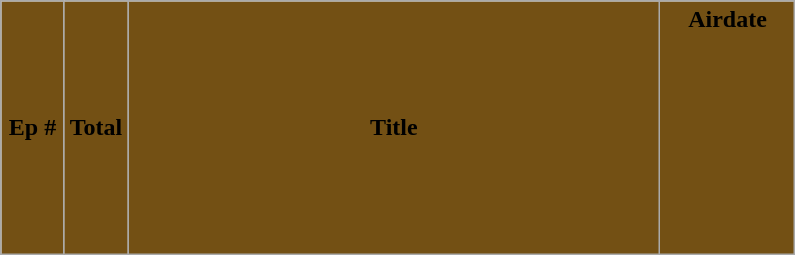<table class="wikitable plainrowheaders" style="background:#FFFFFF;">
<tr>
<th style="background:#735014" width=8%><span>Ep #</span></th>
<th style="background:#735014" width=8%><span>Total</span></th>
<th style="background:#735014"><span>Title</span></th>
<th style="background:#735014" width=17%><span>Airdate</span><br><br><br><br><br><br><br><br><br></th>
</tr>
</table>
